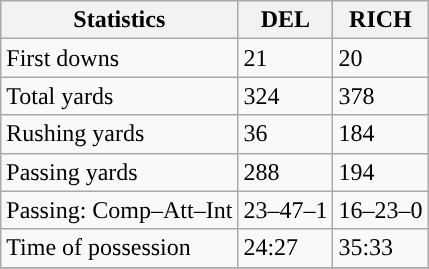<table class="wikitable" style="float: left;">
<tr>
<th>Statistics</th>
<th>DEL</th>
<th>RICH</th>
</tr>
<tr>
<td>First downs</td>
<td>21</td>
<td>20</td>
</tr>
<tr>
<td>Total yards</td>
<td>324</td>
<td>378</td>
</tr>
<tr>
<td>Rushing yards</td>
<td>36</td>
<td>184</td>
</tr>
<tr>
<td>Passing yards</td>
<td>288</td>
<td>194</td>
</tr>
<tr>
<td>Passing: Comp–Att–Int</td>
<td>23–47–1</td>
<td>16–23–0</td>
</tr>
<tr>
<td>Time of possession</td>
<td>24:27</td>
<td>35:33</td>
</tr>
<tr>
</tr>
</table>
